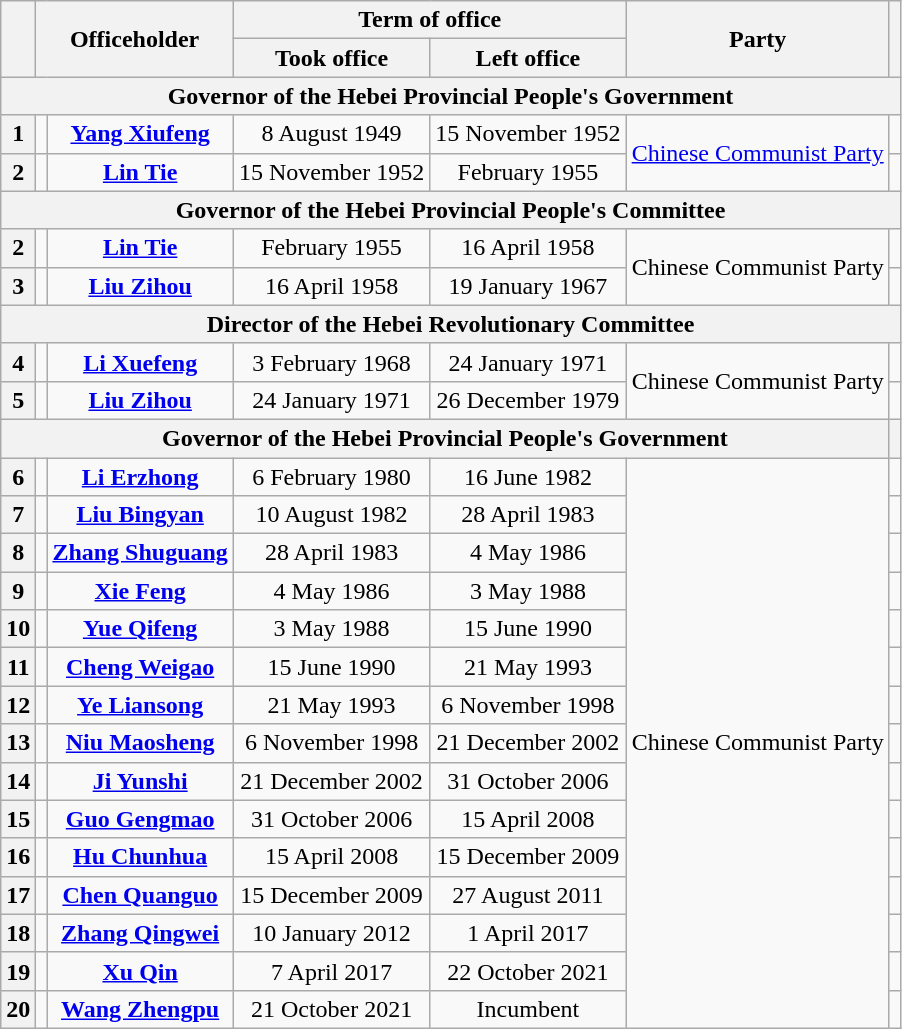<table class="wikitable" style="text-align:center">
<tr>
<th rowspan="2"></th>
<th colspan="2" rowspan="2">Officeholder</th>
<th colspan="2">Term of office</th>
<th rowspan="2">Party</th>
<th rowspan="2"></th>
</tr>
<tr>
<th>Took office</th>
<th>Left office</th>
</tr>
<tr>
<th colspan="7">Governor of the Hebei Provincial People's Government</th>
</tr>
<tr>
<th>1</th>
<td></td>
<td><strong><a href='#'>Yang Xiufeng</a></strong><br></td>
<td>8 August 1949</td>
<td>15 November 1952</td>
<td rowspan="2"><a href='#'>Chinese Communist Party</a></td>
<td></td>
</tr>
<tr>
<th>2</th>
<td></td>
<td><strong><a href='#'>Lin Tie</a></strong><br></td>
<td>15 November 1952</td>
<td>February 1955</td>
<td></td>
</tr>
<tr>
<th colspan="7">Governor of the Hebei Provincial People's Committee</th>
</tr>
<tr>
<th>2</th>
<td></td>
<td><strong><a href='#'>Lin Tie</a></strong><br></td>
<td>February 1955</td>
<td>16 April 1958</td>
<td rowspan="2">Chinese Communist Party</td>
<td></td>
</tr>
<tr>
<th>3</th>
<td></td>
<td><strong><a href='#'>Liu Zihou</a></strong><br></td>
<td>16 April 1958</td>
<td>19 January 1967</td>
<td></td>
</tr>
<tr>
<th colspan="7">Director of the Hebei Revolutionary Committee</th>
</tr>
<tr>
<th>4</th>
<td></td>
<td><strong><a href='#'>Li Xuefeng</a></strong><br></td>
<td>3 February 1968</td>
<td>24 January 1971</td>
<td rowspan="2">Chinese Communist Party</td>
<td></td>
</tr>
<tr>
<th>5</th>
<td></td>
<td><strong><a href='#'>Liu Zihou</a></strong><br></td>
<td>24 January 1971</td>
<td>26 December 1979</td>
<td></td>
</tr>
<tr>
<th colspan="6">Governor of the Hebei Provincial People's Government</th>
<th></th>
</tr>
<tr>
<th>6</th>
<td></td>
<td><strong><a href='#'>Li Erzhong</a></strong><br></td>
<td>6 February 1980</td>
<td>16 June 1982</td>
<td rowspan="15">Chinese Communist Party</td>
<td></td>
</tr>
<tr>
<th>7</th>
<td></td>
<td><strong><a href='#'>Liu Bingyan</a></strong><br></td>
<td>10 August 1982</td>
<td>28 April 1983</td>
<td></td>
</tr>
<tr>
<th>8</th>
<td></td>
<td><strong><a href='#'>Zhang Shuguang</a></strong><br></td>
<td>28 April 1983</td>
<td>4 May 1986</td>
<td></td>
</tr>
<tr>
<th>9</th>
<td></td>
<td><strong><a href='#'>Xie Feng</a></strong><br></td>
<td>4 May 1986</td>
<td>3 May 1988</td>
<td></td>
</tr>
<tr>
<th>10</th>
<td></td>
<td><strong><a href='#'>Yue Qifeng</a></strong><br></td>
<td>3 May 1988</td>
<td>15 June 1990</td>
<td></td>
</tr>
<tr>
<th>11</th>
<td></td>
<td><strong><a href='#'>Cheng Weigao</a></strong><br></td>
<td>15 June 1990</td>
<td>21 May 1993</td>
<td></td>
</tr>
<tr>
<th>12</th>
<td></td>
<td><strong><a href='#'>Ye Liansong</a></strong><br></td>
<td>21 May 1993</td>
<td>6 November 1998</td>
<td></td>
</tr>
<tr>
<th>13</th>
<td></td>
<td><strong><a href='#'>Niu Maosheng</a></strong><br></td>
<td>6 November 1998</td>
<td>21 December 2002</td>
<td></td>
</tr>
<tr>
<th>14</th>
<td></td>
<td><strong><a href='#'>Ji Yunshi</a></strong><br></td>
<td>21 December 2002</td>
<td>31 October 2006</td>
<td></td>
</tr>
<tr>
<th>15</th>
<td></td>
<td><strong><a href='#'>Guo Gengmao</a></strong><br></td>
<td>31 October 2006</td>
<td>15 April 2008</td>
<td></td>
</tr>
<tr>
<th>16</th>
<td></td>
<td><strong><a href='#'>Hu Chunhua</a></strong><br></td>
<td>15 April 2008</td>
<td>15 December 2009</td>
<td></td>
</tr>
<tr>
<th>17</th>
<td></td>
<td><strong><a href='#'>Chen Quanguo</a></strong><br></td>
<td>15 December 2009</td>
<td>27 August 2011</td>
<td></td>
</tr>
<tr>
<th>18</th>
<td></td>
<td><strong><a href='#'>Zhang Qingwei</a></strong><br></td>
<td>10 January 2012</td>
<td>1 April 2017</td>
<td></td>
</tr>
<tr>
<th>19</th>
<td></td>
<td><strong><a href='#'>Xu Qin</a></strong><br></td>
<td>7 April 2017</td>
<td>22 October 2021</td>
<td></td>
</tr>
<tr>
<th>20</th>
<td></td>
<td><strong><a href='#'>Wang Zhengpu</a></strong><br></td>
<td>21 October 2021</td>
<td>Incumbent</td>
<td></td>
</tr>
</table>
